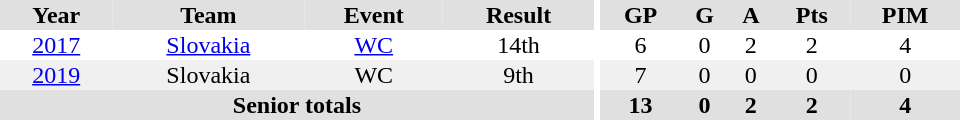<table border="0" cellpadding="1" cellspacing="0" ID="Table3" style="text-align:center; width:40em">
<tr ALIGN="center" bgcolor="#e0e0e0">
<th>Year</th>
<th>Team</th>
<th>Event</th>
<th>Result</th>
<th rowspan="99" bgcolor="#ffffff"></th>
<th>GP</th>
<th>G</th>
<th>A</th>
<th>Pts</th>
<th>PIM</th>
</tr>
<tr>
<td><a href='#'>2017</a></td>
<td><a href='#'>Slovakia</a></td>
<td><a href='#'>WC</a></td>
<td>14th</td>
<td>6</td>
<td>0</td>
<td>2</td>
<td>2</td>
<td>4</td>
</tr>
<tr bgcolor="#f0f0f0">
<td><a href='#'>2019</a></td>
<td>Slovakia</td>
<td>WC</td>
<td>9th</td>
<td>7</td>
<td>0</td>
<td>0</td>
<td>0</td>
<td>0</td>
</tr>
<tr bgcolor="#e0e0e0">
<th colspan=4>Senior totals</th>
<th>13</th>
<th>0</th>
<th>2</th>
<th>2</th>
<th>4</th>
</tr>
</table>
